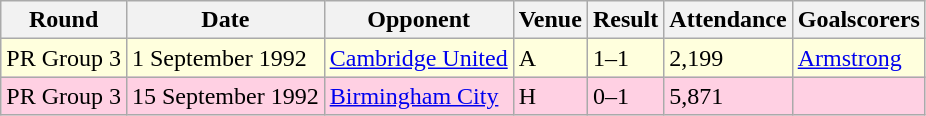<table class="wikitable">
<tr>
<th>Round</th>
<th>Date</th>
<th>Opponent</th>
<th>Venue</th>
<th>Result</th>
<th>Attendance</th>
<th>Goalscorers</th>
</tr>
<tr style="background-color: #ffffdd;">
<td>PR Group 3</td>
<td>1 September 1992</td>
<td><a href='#'>Cambridge United</a></td>
<td>A</td>
<td>1–1</td>
<td>2,199</td>
<td><a href='#'>Armstrong</a></td>
</tr>
<tr style="background-color: #ffd0e3;">
<td>PR Group 3</td>
<td>15 September 1992</td>
<td><a href='#'>Birmingham City</a></td>
<td>H</td>
<td>0–1</td>
<td>5,871</td>
<td></td>
</tr>
</table>
